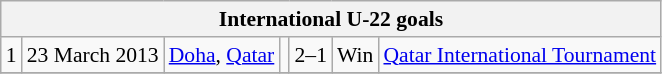<table class="wikitable collapsible collapsed" style="font-size:90%">
<tr>
<th colspan="8"><strong>International U-22 goals</strong></th>
</tr>
<tr>
<td>1</td>
<td>23 March 2013</td>
<td><a href='#'>Doha</a>, <a href='#'>Qatar</a></td>
<td></td>
<td>2–1</td>
<td>Win</td>
<td><a href='#'>Qatar International Tournament</a></td>
</tr>
<tr>
</tr>
</table>
